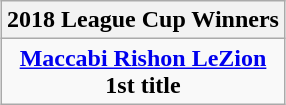<table class=wikitable style="text-align:center; margin:auto">
<tr>
<th>2018 League Cup Winners</th>
</tr>
<tr>
<td><strong><a href='#'>Maccabi Rishon LeZion</a></strong> <br> <strong>1st title</strong></td>
</tr>
</table>
